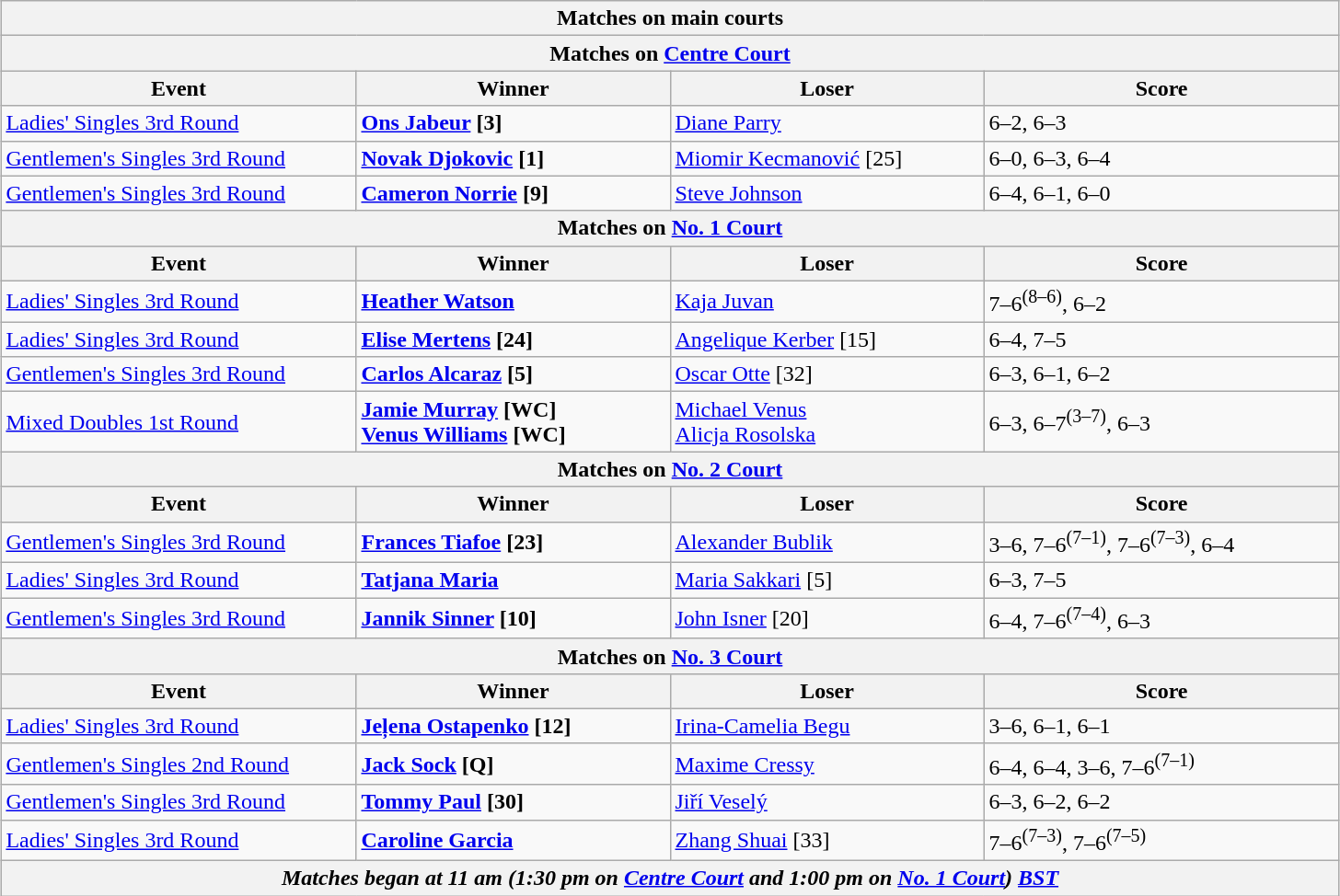<table class="wikitable collapsible uncollapsed" style="margin:auto;">
<tr>
<th colspan="4" style="white-space:nowrap;">Matches on main courts</th>
</tr>
<tr>
<th colspan="4">Matches on <a href='#'>Centre Court</a></th>
</tr>
<tr>
<th width="250">Event</th>
<th width="220">Winner</th>
<th width="220">Loser</th>
<th width="250">Score</th>
</tr>
<tr>
<td><a href='#'>Ladies' Singles 3rd Round</a></td>
<td><strong> <a href='#'>Ons Jabeur</a> [3]</strong></td>
<td> <a href='#'>Diane Parry</a></td>
<td>6–2, 6–3</td>
</tr>
<tr>
<td><a href='#'>Gentlemen's Singles 3rd Round</a></td>
<td><strong> <a href='#'>Novak Djokovic</a> [1]</strong></td>
<td> <a href='#'>Miomir Kecmanović</a> [25]</td>
<td>6–0, 6–3, 6–4</td>
</tr>
<tr>
<td><a href='#'>Gentlemen's Singles 3rd Round</a></td>
<td><strong> <a href='#'>Cameron Norrie</a> [9]</strong></td>
<td> <a href='#'>Steve Johnson</a></td>
<td>6–4, 6–1, 6–0</td>
</tr>
<tr>
<th colspan="4">Matches on <a href='#'>No. 1 Court</a></th>
</tr>
<tr>
<th width="220">Event</th>
<th width="220">Winner</th>
<th width="220">Loser</th>
<th width="250">Score</th>
</tr>
<tr>
<td><a href='#'>Ladies' Singles 3rd Round</a></td>
<td><strong> <a href='#'>Heather Watson</a></strong></td>
<td> <a href='#'>Kaja Juvan</a></td>
<td>7–6<sup>(8–6)</sup>, 6–2</td>
</tr>
<tr>
<td><a href='#'>Ladies' Singles 3rd Round</a></td>
<td><strong> <a href='#'>Elise Mertens</a> [24]</strong></td>
<td> <a href='#'>Angelique Kerber</a> [15]</td>
<td>6–4, 7–5</td>
</tr>
<tr>
<td><a href='#'>Gentlemen's Singles 3rd Round</a></td>
<td><strong> <a href='#'>Carlos Alcaraz</a> [5]</strong></td>
<td> <a href='#'>Oscar Otte</a> [32]</td>
<td>6–3, 6–1, 6–2</td>
</tr>
<tr>
<td><a href='#'>Mixed Doubles 1st Round</a></td>
<td><strong> <a href='#'>Jamie Murray</a> [WC]<br> <a href='#'>Venus Williams</a> [WC]</strong></td>
<td> <a href='#'>Michael Venus</a><br> <a href='#'>Alicja Rosolska</a></td>
<td>6–3, 6–7<sup>(3–7)</sup>, 6–3</td>
</tr>
<tr>
<th colspan="4">Matches on <a href='#'>No. 2 Court</a></th>
</tr>
<tr>
<th width="220">Event</th>
<th width="220">Winner</th>
<th width="220">Loser</th>
<th width="250">Score</th>
</tr>
<tr>
<td><a href='#'>Gentlemen's Singles 3rd Round</a></td>
<td><strong> <a href='#'>Frances Tiafoe</a> [23]</strong></td>
<td> <a href='#'>Alexander Bublik</a></td>
<td>3–6, 7–6<sup>(7–1)</sup>, 7–6<sup>(7–3)</sup>, 6–4</td>
</tr>
<tr>
<td><a href='#'>Ladies' Singles 3rd Round</a></td>
<td><strong> <a href='#'>Tatjana Maria</a></strong></td>
<td> <a href='#'>Maria Sakkari</a> [5]</td>
<td>6–3, 7–5</td>
</tr>
<tr>
<td><a href='#'>Gentlemen's Singles 3rd Round</a></td>
<td><strong> <a href='#'>Jannik Sinner</a> [10]</strong></td>
<td> <a href='#'>John Isner</a> [20]</td>
<td>6–4, 7–6<sup>(7–4)</sup>, 6–3</td>
</tr>
<tr>
<th colspan="4">Matches on <a href='#'>No. 3 Court</a></th>
</tr>
<tr>
<th width="220">Event</th>
<th width="220">Winner</th>
<th width="220">Loser</th>
<th width="250">Score</th>
</tr>
<tr>
<td><a href='#'>Ladies' Singles 3rd Round</a></td>
<td><strong> <a href='#'>Jeļena Ostapenko</a> [12]</strong></td>
<td> <a href='#'>Irina-Camelia Begu</a></td>
<td>3–6, 6–1, 6–1</td>
</tr>
<tr>
<td><a href='#'>Gentlemen's Singles 2nd Round</a></td>
<td><strong> <a href='#'>Jack Sock</a> [Q]</strong></td>
<td> <a href='#'>Maxime Cressy</a></td>
<td>6–4, 6–4, 3–6, 7–6<sup>(7–1)</sup></td>
</tr>
<tr>
<td><a href='#'>Gentlemen's Singles 3rd Round</a></td>
<td><strong> <a href='#'>Tommy Paul</a> [30]</strong></td>
<td> <a href='#'>Jiří Veselý</a></td>
<td>6–3, 6–2, 6–2</td>
</tr>
<tr>
<td><a href='#'>Ladies' Singles 3rd Round</a></td>
<td><strong> <a href='#'>Caroline Garcia</a></strong></td>
<td> <a href='#'>Zhang Shuai</a> [33]</td>
<td>7–6<sup>(7–3)</sup>, 7–6<sup>(7–5)</sup></td>
</tr>
<tr>
<th colspan=4><em>Matches began at 11 am (1:30 pm on <a href='#'>Centre Court</a> and 1:00 pm on <a href='#'>No. 1 Court</a>) <a href='#'>BST</a></em></th>
</tr>
</table>
